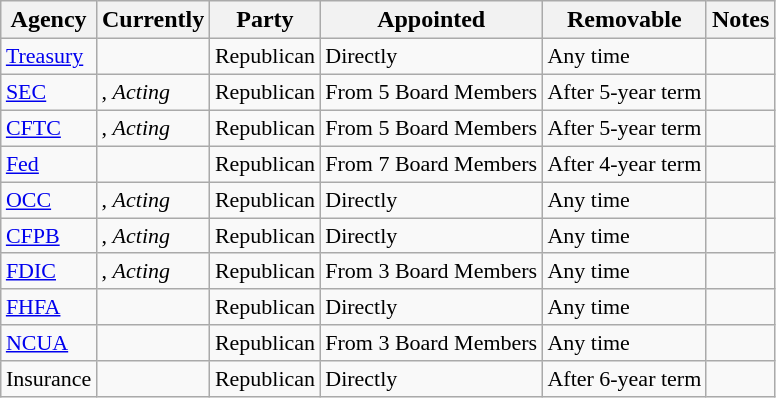<table class="wikitable sortable" border="1">
<tr>
<th scope="col" valign="bottom">Agency</th>
<th scope="col" valign="bottom">Currently</th>
<th scope="col" valign="bottom">Party</th>
<th scope="col" valign="bottom" class="unsortable">Appointed</th>
<th scope="col" valign="bottom" class="unsortable">Removable</th>
<th scope="col" valign="bottom" class="unsortable">Notes</th>
</tr>
<tr style="font-size:11pt"  valign="bottom">
<td height="15"><a href='#'>Treasury</a></td>
<td></td>
<td>Republican</td>
<td>Directly</td>
<td>Any time</td>
<td> </td>
</tr>
<tr style="font-size:11pt"  valign="bottom">
<td height="15"><a href='#'>SEC</a></td>
<td>, <em>Acting</em></td>
<td>Republican</td>
<td>From 5 Board Members</td>
<td>After 5-year term</td>
<td> </td>
</tr>
<tr style="font-size:11pt"  valign="bottom">
<td height="15"><a href='#'>CFTC</a></td>
<td>, <em>Acting</em></td>
<td>Republican</td>
<td>From 5 Board Members</td>
<td>After 5-year term</td>
<td> </td>
</tr>
<tr style="font-size:11pt"  valign="bottom">
<td height="15"><a href='#'>Fed</a></td>
<td></td>
<td>Republican</td>
<td>From 7 Board Members</td>
<td>After 4-year term</td>
<td> </td>
</tr>
<tr style="font-size:11pt"  valign="bottom">
<td height="15"><a href='#'>OCC</a></td>
<td>, <em>Acting</em></td>
<td>Republican</td>
<td>Directly</td>
<td>Any time</td>
<td> </td>
</tr>
<tr style="font-size:11pt"  valign="bottom">
<td height="15"><a href='#'>CFPB</a></td>
<td>, <em>Acting</em></td>
<td>Republican</td>
<td>Directly</td>
<td>Any time</td>
<td> </td>
</tr>
<tr style="font-size:11pt"  valign="bottom">
<td height="15"><a href='#'>FDIC</a></td>
<td>, <em>Acting</em></td>
<td>Republican</td>
<td>From 3 Board Members</td>
<td>Any time</td>
<td> </td>
</tr>
<tr style="font-size:11pt"  valign="bottom">
<td height="15"><a href='#'>FHFA</a></td>
<td></td>
<td>Republican</td>
<td>Directly</td>
<td>Any time</td>
<td> </td>
</tr>
<tr style="font-size:11pt"  valign="bottom">
<td height="15"><a href='#'>NCUA</a></td>
<td></td>
<td>Republican</td>
<td>From 3 Board Members</td>
<td>Any time</td>
<td> </td>
</tr>
<tr style="font-size:11pt"  valign="bottom">
<td height="15">Insurance</td>
<td></td>
<td>Republican</td>
<td>Directly</td>
<td>After 6-year term</td>
<td> </td>
</tr>
</table>
